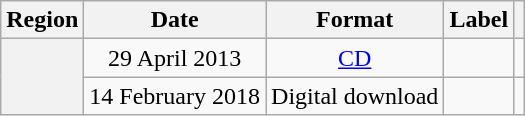<table class="wikitable plainrowheaders" style="text-align:center">
<tr>
<th scope="col">Region</th>
<th scope="col">Date</th>
<th scope="col">Format</th>
<th scope="col">Label</th>
<th scope="col"></th>
</tr>
<tr>
<th scope="row" rowspan="2"></th>
<td>29 April 2013</td>
<td><a href='#'>CD</a></td>
<td></td>
<td></td>
</tr>
<tr>
<td>14 February 2018</td>
<td>Digital download</td>
<td></td>
<td></td>
</tr>
</table>
